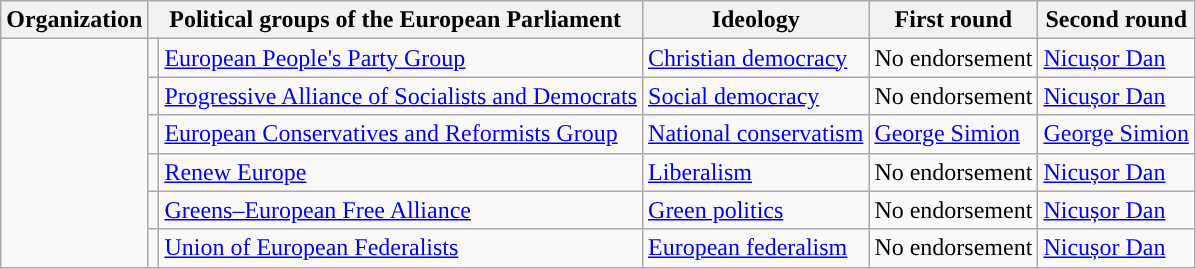<table class="wikitable nowrap sortable collapsible collapsed">
<tr>
<th>Organization</th>
<th colspan="2">Political groups of the European Parliament</th>
<th>Ideology</th>
<th>First round</th>
<th>Second round</th>
</tr>
<tr>
<td rowspan=6></td>
<td style="background-color: "></td>
<td><a href='#'>European People's Party Group</a></td>
<td><a href='#'>Christian democracy</a></td>
<td>No endorsement</td>
<td><a href='#'>Nicușor Dan</a></td>
</tr>
<tr>
<td style="background-color: "></td>
<td><a href='#'>Progressive Alliance of Socialists and Democrats</a></td>
<td><a href='#'>Social democracy</a></td>
<td>No endorsement</td>
<td><a href='#'>Nicușor Dan</a></td>
</tr>
<tr>
<td style="background-color: "></td>
<td><a href='#'>European Conservatives and Reformists Group</a></td>
<td><a href='#'>National conservatism</a></td>
<td><a href='#'>George Simion</a></td>
<td><a href='#'>George Simion</a></td>
</tr>
<tr>
<td style="background-color: "></td>
<td><a href='#'>Renew Europe</a></td>
<td><a href='#'>Liberalism</a></td>
<td>No endorsement</td>
<td><a href='#'>Nicușor Dan</a></td>
</tr>
<tr>
<td style="background-color: "></td>
<td><a href='#'>Greens–European Free Alliance</a></td>
<td><a href='#'>Green politics</a></td>
<td>No endorsement</td>
<td><a href='#'>Nicușor Dan</a></td>
</tr>
<tr>
<td style="background-color: "></td>
<td><a href='#'>Union of European Federalists</a></td>
<td><a href='#'>European federalism</a></td>
<td>No endorsement</td>
<td><a href='#'>Nicușor Dan</a></td>
</tr>
</table>
